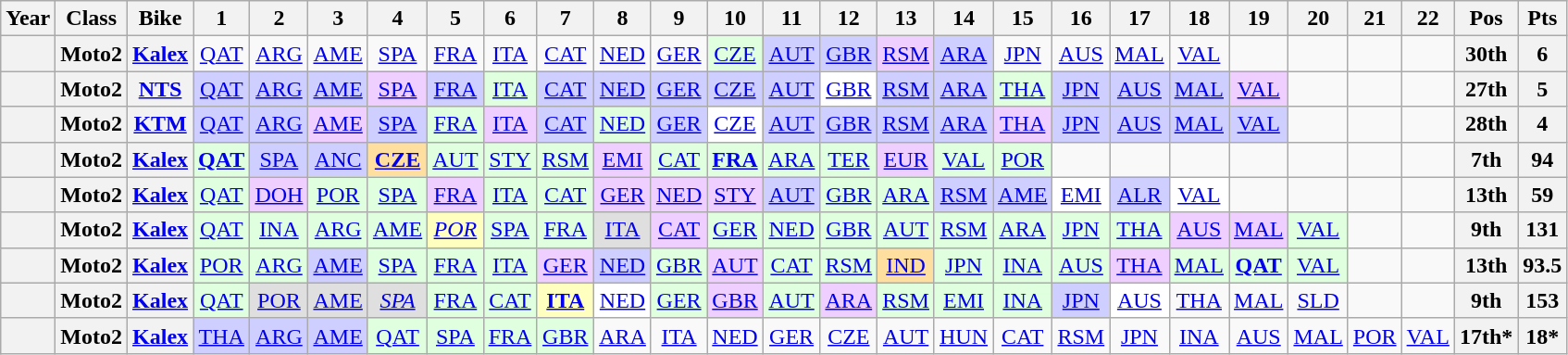<table class="wikitable" style="text-align:center;">
<tr>
<th>Year</th>
<th>Class</th>
<th>Bike</th>
<th>1</th>
<th>2</th>
<th>3</th>
<th>4</th>
<th>5</th>
<th>6</th>
<th>7</th>
<th>8</th>
<th>9</th>
<th>10</th>
<th>11</th>
<th>12</th>
<th>13</th>
<th>14</th>
<th>15</th>
<th>16</th>
<th>17</th>
<th>18</th>
<th>19</th>
<th>20</th>
<th>21</th>
<th>22</th>
<th>Pos</th>
<th>Pts</th>
</tr>
<tr>
<th></th>
<th>Moto2</th>
<th><a href='#'>Kalex</a></th>
<td><a href='#'>QAT</a></td>
<td><a href='#'>ARG</a></td>
<td><a href='#'>AME</a></td>
<td><a href='#'>SPA</a></td>
<td><a href='#'>FRA</a></td>
<td><a href='#'>ITA</a></td>
<td><a href='#'>CAT</a></td>
<td><a href='#'>NED</a></td>
<td><a href='#'>GER</a></td>
<td style="background:#dfffdf;"><a href='#'>CZE</a><br></td>
<td style="background:#cfcfff;"><a href='#'>AUT</a><br></td>
<td style="background:#cfcfff;"><a href='#'>GBR</a><br></td>
<td style="background:#efcfff;"><a href='#'>RSM</a><br></td>
<td style="background:#cfcfff;"><a href='#'>ARA</a><br></td>
<td><a href='#'>JPN</a></td>
<td><a href='#'>AUS</a></td>
<td><a href='#'>MAL</a></td>
<td><a href='#'>VAL</a></td>
<td></td>
<td></td>
<td></td>
<td></td>
<th>30th</th>
<th>6</th>
</tr>
<tr>
<th></th>
<th>Moto2</th>
<th><a href='#'>NTS</a></th>
<td style="background:#cfcfff;"><a href='#'>QAT</a><br></td>
<td style="background:#cfcfff;"><a href='#'>ARG</a><br></td>
<td style="background:#cfcfff;"><a href='#'>AME</a><br></td>
<td style="background:#efcfff;"><a href='#'>SPA</a><br></td>
<td style="background:#cfcfff;"><a href='#'>FRA</a><br></td>
<td style="background:#dfffdf;"><a href='#'>ITA</a><br></td>
<td style="background:#cfcfff;"><a href='#'>CAT</a><br></td>
<td style="background:#cfcfff;"><a href='#'>NED</a><br></td>
<td style="background:#cfcfff;"><a href='#'>GER</a><br></td>
<td style="background:#cfcfff;"><a href='#'>CZE</a><br></td>
<td style="background:#cfcfff;"><a href='#'>AUT</a><br></td>
<td style="background:#ffffff;"><a href='#'>GBR</a><br></td>
<td style="background:#cfcfff;"><a href='#'>RSM</a><br></td>
<td style="background:#cfcfff;"><a href='#'>ARA</a><br></td>
<td style="background:#dfffdf;"><a href='#'>THA</a><br></td>
<td style="background:#cfcfff;"><a href='#'>JPN</a><br></td>
<td style="background:#cfcfff;"><a href='#'>AUS</a><br></td>
<td style="background:#cfcfff;"><a href='#'>MAL</a><br></td>
<td style="background:#efcfff;"><a href='#'>VAL</a><br></td>
<td></td>
<td></td>
<td></td>
<th>27th</th>
<th>5</th>
</tr>
<tr>
<th></th>
<th>Moto2</th>
<th><a href='#'>KTM</a></th>
<td style="background:#cfcfff;"><a href='#'>QAT</a><br></td>
<td style="background:#cfcfff;"><a href='#'>ARG</a><br></td>
<td style="background:#efcfff;"><a href='#'>AME</a><br></td>
<td style="background:#cfcfff;"><a href='#'>SPA</a><br></td>
<td style="background:#dfffdf;"><a href='#'>FRA</a><br></td>
<td style="background:#efcfff;"><a href='#'>ITA</a><br></td>
<td style="background:#cfcfff;"><a href='#'>CAT</a><br></td>
<td style="background:#dfffdf;"><a href='#'>NED</a><br></td>
<td style="background:#cfcfff;"><a href='#'>GER</a><br></td>
<td style="background:#ffffff;"><a href='#'>CZE</a><br></td>
<td style="background:#cfcfff;"><a href='#'>AUT</a><br></td>
<td style="background:#cfcfff;"><a href='#'>GBR</a><br></td>
<td style="background:#cfcfff;"><a href='#'>RSM</a><br></td>
<td style="background:#cfcfff;"><a href='#'>ARA</a><br></td>
<td style="background:#efcfff;"><a href='#'>THA</a><br></td>
<td style="background:#cfcfff;"><a href='#'>JPN</a><br></td>
<td style="background:#cfcfff;"><a href='#'>AUS</a><br></td>
<td style="background:#cfcfff;"><a href='#'>MAL</a><br></td>
<td style="background:#cfcfff;"><a href='#'>VAL</a><br></td>
<td></td>
<td></td>
<td></td>
<th>28th</th>
<th>4</th>
</tr>
<tr>
<th></th>
<th>Moto2</th>
<th><a href='#'>Kalex</a></th>
<td style="background:#dfffdf;"><strong><a href='#'>QAT</a></strong><br></td>
<td style="background:#cfcfff;"><a href='#'>SPA</a><br></td>
<td style="background:#cfcfff;"><a href='#'>ANC</a><br></td>
<td style="background:#ffdf9f;"><strong><a href='#'>CZE</a></strong><br></td>
<td style="background:#dfffdf;"><a href='#'>AUT</a><br></td>
<td style="background:#dfffdf;"><a href='#'>STY</a><br></td>
<td style="background:#dfffdf;"><a href='#'>RSM</a><br></td>
<td style="background:#efcfff;"><a href='#'>EMI</a><br></td>
<td style="background:#dfffdf;"><a href='#'>CAT</a><br></td>
<td style="background:#dfffdf;"><strong><a href='#'>FRA</a></strong><br></td>
<td style="background:#dfffdf;"><a href='#'>ARA</a><br></td>
<td style="background:#dfffdf;"><a href='#'>TER</a><br></td>
<td style="background:#efcfff;"><a href='#'>EUR</a><br></td>
<td style="background:#dfffdf;"><a href='#'>VAL</a><br></td>
<td style="background:#dfffdf;"><a href='#'>POR</a><br></td>
<td></td>
<td></td>
<td></td>
<td></td>
<td></td>
<td></td>
<td></td>
<th>7th</th>
<th>94</th>
</tr>
<tr>
<th></th>
<th>Moto2</th>
<th><a href='#'>Kalex</a></th>
<td style="background:#dfffdf;"><a href='#'>QAT</a><br></td>
<td style="background:#efcfff;"><a href='#'>DOH</a><br></td>
<td style="background:#dfffdf;"><a href='#'>POR</a><br></td>
<td style="background:#dfffdf;"><a href='#'>SPA</a><br></td>
<td style="background:#efcfff;"><a href='#'>FRA</a><br></td>
<td style="background:#dfffdf;"><a href='#'>ITA</a><br></td>
<td style="background:#dfffdf;"><a href='#'>CAT</a><br></td>
<td style="background:#efcfff;"><a href='#'>GER</a><br></td>
<td style="background:#efcfff;"><a href='#'>NED</a><br></td>
<td style="background:#efcfff;"><a href='#'>STY</a><br></td>
<td style="background:#cfcfff;"><a href='#'>AUT</a><br></td>
<td style="background:#dfffdf;"><a href='#'>GBR</a><br></td>
<td style="background:#dfffdf;"><a href='#'>ARA</a><br></td>
<td style="background:#cfcfff;"><a href='#'>RSM</a><br></td>
<td style="background:#cfcfff;"><a href='#'>AME</a><br></td>
<td style="background:#ffffff;"><a href='#'>EMI</a><br></td>
<td style="background:#cfcfff;"><a href='#'>ALR</a><br></td>
<td style="background:#ffffff;"><a href='#'>VAL</a><br></td>
<td></td>
<td></td>
<td></td>
<td></td>
<th>13th</th>
<th>59</th>
</tr>
<tr>
<th></th>
<th>Moto2</th>
<th><a href='#'>Kalex</a></th>
<td style="background:#dfffdf;"><a href='#'>QAT</a><br></td>
<td style="background:#dfffdf;"><a href='#'>INA</a><br></td>
<td style="background:#dfffdf;"><a href='#'>ARG</a><br></td>
<td style="background:#dfffdf;"><a href='#'>AME</a><br></td>
<td style="background:#ffffbf;"><em><a href='#'>POR</a></em><br></td>
<td style="background:#dfffdf;"><a href='#'>SPA</a><br></td>
<td style="background:#dfffdf;"><a href='#'>FRA</a><br></td>
<td style="background:#dfdfdf;"><a href='#'>ITA</a><br></td>
<td style="background:#efcfff;"><a href='#'>CAT</a><br></td>
<td style="background:#dfffdf;"><a href='#'>GER</a><br></td>
<td style="background:#dfffdf;"><a href='#'>NED</a><br></td>
<td style="background:#dfffdf;"><a href='#'>GBR</a><br></td>
<td style="background:#dfffdf;"><a href='#'>AUT</a><br></td>
<td style="background:#dfffdf;"><a href='#'>RSM</a><br></td>
<td style="background:#dfffdf;"><a href='#'>ARA</a><br></td>
<td style="background:#dfffdf;"><a href='#'>JPN</a><br></td>
<td style="background:#dfffdf;"><a href='#'>THA</a><br></td>
<td style="background:#efcfff;"><a href='#'>AUS</a><br></td>
<td style="background:#efcfff;"><a href='#'>MAL</a><br></td>
<td style="background:#dfffdf;"><a href='#'>VAL</a><br></td>
<td></td>
<td></td>
<th>9th</th>
<th>131</th>
</tr>
<tr>
<th></th>
<th>Moto2</th>
<th><a href='#'>Kalex</a></th>
<td style="background:#dfffdf;"><a href='#'>POR</a><br></td>
<td style="background:#dfffdf;"><a href='#'>ARG</a><br></td>
<td style="background:#cfcfff;"><a href='#'>AME</a><br></td>
<td style="background:#dfffdf;"><a href='#'>SPA</a><br></td>
<td style="background:#dfffdf;"><a href='#'>FRA</a><br></td>
<td style="background:#dfffdf;"><a href='#'>ITA</a><br></td>
<td style="background:#efcfff;"><a href='#'>GER</a><br></td>
<td style="background:#cfcfff;"><a href='#'>NED</a><br></td>
<td style="background:#dfffdf;"><a href='#'>GBR</a><br></td>
<td style="background:#efcfff;"><a href='#'>AUT</a><br></td>
<td style="background:#dfffdf;"><a href='#'>CAT</a><br></td>
<td style="background:#dfffdf;"><a href='#'>RSM</a><br></td>
<td style="background:#ffdf9f;"><a href='#'>IND</a><br></td>
<td style="background:#dfffdf;"><a href='#'>JPN</a><br></td>
<td style="background:#dfffdf;"><a href='#'>INA</a><br></td>
<td style="background:#dfffdf;"><a href='#'>AUS</a><br></td>
<td style="background:#efcfff;"><a href='#'>THA</a><br></td>
<td style="background:#dfffdf;"><a href='#'>MAL</a><br></td>
<td style="background:#dfffdf;"><strong><a href='#'>QAT</a></strong><br></td>
<td style="background:#dfffdf;"><a href='#'>VAL</a><br></td>
<td></td>
<td></td>
<th>13th</th>
<th>93.5</th>
</tr>
<tr>
<th></th>
<th>Moto2</th>
<th><a href='#'>Kalex</a></th>
<td style="background:#DFFFDF;"><a href='#'>QAT</a><br></td>
<td style="background:#DFDFDF;"><a href='#'>POR</a><br></td>
<td style="background:#DFDFDF;"><a href='#'>AME</a><br></td>
<td style="background:#DFDFDF;"><em><a href='#'>SPA</a></em><br></td>
<td style="background:#DFFFDF;"><a href='#'>FRA</a><br></td>
<td style="background:#DFFFDF;"><a href='#'>CAT</a><br></td>
<td style="background:#FFFFBF;"><strong><a href='#'>ITA</a></strong><br></td>
<td style="background:#FFFFFF;"><a href='#'>NED</a><br></td>
<td style="background:#DFFFDF;"><a href='#'>GER</a><br></td>
<td style="background:#EFCFFF;"><a href='#'>GBR</a><br></td>
<td style="background:#DFFFDF;"><a href='#'>AUT</a><br></td>
<td style="background:#EFCFFF;"><a href='#'>ARA</a><br></td>
<td style="background:#DFFFDF;"><a href='#'>RSM</a><br></td>
<td style="background:#DFFFDF;"><a href='#'>EMI</a><br></td>
<td style="background:#DFFFDF;"><a href='#'>INA</a><br></td>
<td style="background:#CFCFFF;"><a href='#'>JPN</a><br></td>
<td style="background:#FFFFFF;"><a href='#'>AUS</a><br></td>
<td><a href='#'>THA</a></td>
<td><a href='#'>MAL</a></td>
<td><a href='#'>SLD</a></td>
<td></td>
<td></td>
<th>9th</th>
<th>153</th>
</tr>
<tr>
<th></th>
<th>Moto2</th>
<th><a href='#'>Kalex</a></th>
<td style="background:#CFCFFF;"><a href='#'>THA</a><br></td>
<td style="background:#CFCFFF;"><a href='#'>ARG</a><br></td>
<td style="background:#CFCFFF;"><a href='#'>AME</a><br></td>
<td style="background:#DFFFDF;"><a href='#'>QAT</a><br></td>
<td style="background:#DFFFDF;"><a href='#'>SPA</a><br></td>
<td style="background:#DFFFDF;"><a href='#'>FRA</a><br></td>
<td style="background:#DFFFDF;"><a href='#'>GBR</a><br></td>
<td style="background:#;"><a href='#'>ARA</a><br></td>
<td style="background:#;"><a href='#'>ITA</a><br></td>
<td style="background:#;"><a href='#'>NED</a><br></td>
<td style="background:#;"><a href='#'>GER</a><br></td>
<td style="background:#;"><a href='#'>CZE</a><br></td>
<td style="background:#;"><a href='#'>AUT</a><br></td>
<td style="background:#;"><a href='#'>HUN</a><br></td>
<td style="background:#;"><a href='#'>CAT</a><br></td>
<td style="background:#;"><a href='#'>RSM</a><br></td>
<td style="background:#;"><a href='#'>JPN</a><br></td>
<td style="background:#;"><a href='#'>INA</a><br></td>
<td style="background:#;"><a href='#'>AUS</a><br></td>
<td style="background:#;"><a href='#'>MAL</a><br></td>
<td style="background:#;"><a href='#'>POR</a><br></td>
<td style="background:#;"><a href='#'>VAL</a><br></td>
<th>17th*</th>
<th>18*</th>
</tr>
</table>
